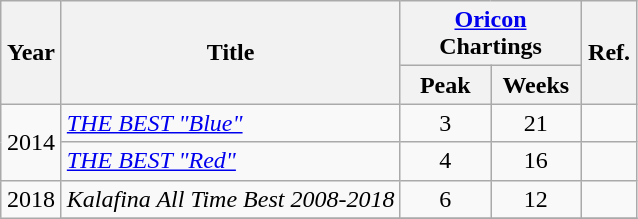<table class="wikitable">
<tr>
<th rowspan="2" width="33">Year</th>
<th rowspan="2">Title</th>
<th colspan="2" width="106"><a href='#'>Oricon</a> Chartings</th>
<th rowspan="2" width="30">Ref.</th>
</tr>
<tr>
<th width="53">Peak</th>
<th width="53">Weeks</th>
</tr>
<tr>
<td rowspan="2" align="center">2014</td>
<td><em><a href='#'>THE BEST "Blue"</a></em></td>
<td align="center">3</td>
<td align="center">21</td>
<td align="center"></td>
</tr>
<tr>
<td><em><a href='#'>THE BEST "Red"</a></em></td>
<td align="center">4</td>
<td align="center">16</td>
<td align="center"></td>
</tr>
<tr>
<td rowspan="3" align="center">2018</td>
<td><em>Kalafina All Time Best 2008-2018</em></td>
<td align="center">6</td>
<td align="center">12</td>
<td align="center"></td>
</tr>
<tr>
</tr>
</table>
